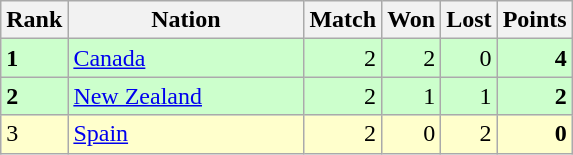<table class="wikitable">
<tr>
<th width=20>Rank</th>
<th width=150>Nation</th>
<th width=20>Match</th>
<th width=20>Won</th>
<th width=20>Lost</th>
<th width=20>Points</th>
</tr>
<tr style="text-align:right; background:#cfc;">
<td align="left"><strong>1</strong></td>
<td style="text-align:left;"> <a href='#'>Canada</a></td>
<td>2</td>
<td>2</td>
<td>0</td>
<td><strong>4</strong></td>
</tr>
<tr style="text-align:right; background:#cfc;">
<td align="left"><strong>2</strong></td>
<td style="text-align:left;"> <a href='#'>New Zealand</a></td>
<td>2</td>
<td>1</td>
<td>1</td>
<td><strong>2</strong></td>
</tr>
<tr style="text-align:right; background:#ffc;">
<td align="left">3</td>
<td style="text-align:left;"> <a href='#'>Spain</a></td>
<td>2</td>
<td>0</td>
<td>2</td>
<td><strong>0</strong></td>
</tr>
</table>
